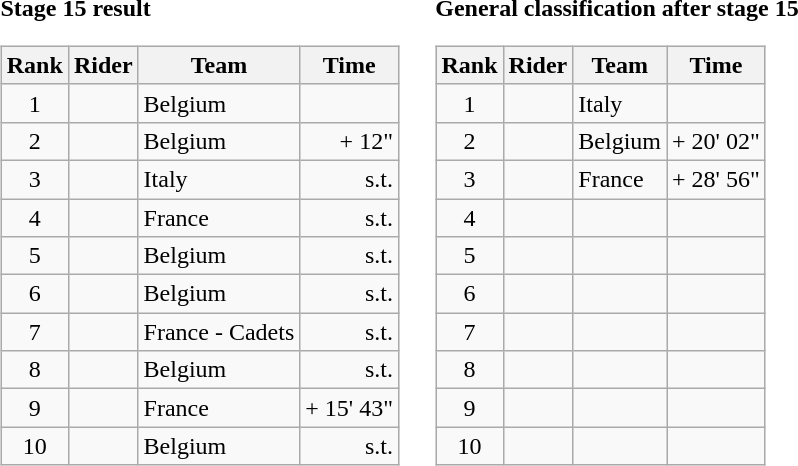<table>
<tr>
<td><strong>Stage 15 result</strong><br><table class="wikitable">
<tr>
<th scope="col">Rank</th>
<th scope="col">Rider</th>
<th scope="col">Team</th>
<th scope="col">Time</th>
</tr>
<tr>
<td style="text-align:center;">1</td>
<td></td>
<td>Belgium</td>
<td style="text-align:right;"></td>
</tr>
<tr>
<td style="text-align:center;">2</td>
<td></td>
<td>Belgium</td>
<td style="text-align:right;">+ 12"</td>
</tr>
<tr>
<td style="text-align:center;">3</td>
<td></td>
<td>Italy</td>
<td style="text-align:right;">s.t.</td>
</tr>
<tr>
<td style="text-align:center;">4</td>
<td></td>
<td>France</td>
<td style="text-align:right;">s.t.</td>
</tr>
<tr>
<td style="text-align:center;">5</td>
<td></td>
<td>Belgium</td>
<td style="text-align:right;">s.t.</td>
</tr>
<tr>
<td style="text-align:center;">6</td>
<td></td>
<td>Belgium</td>
<td style="text-align:right;">s.t.</td>
</tr>
<tr>
<td style="text-align:center;">7</td>
<td></td>
<td>France - Cadets</td>
<td style="text-align:right;">s.t.</td>
</tr>
<tr>
<td style="text-align:center;">8</td>
<td></td>
<td>Belgium</td>
<td style="text-align:right;">s.t.</td>
</tr>
<tr>
<td style="text-align:center;">9</td>
<td></td>
<td>France</td>
<td style="text-align:right;">+ 15' 43"</td>
</tr>
<tr>
<td style="text-align:center;">10</td>
<td></td>
<td>Belgium</td>
<td style="text-align:right;">s.t.</td>
</tr>
</table>
</td>
<td></td>
<td><strong>General classification after stage 15</strong><br><table class="wikitable">
<tr>
<th scope="col">Rank</th>
<th scope="col">Rider</th>
<th scope="col">Team</th>
<th scope="col">Time</th>
</tr>
<tr>
<td style="text-align:center;">1</td>
<td></td>
<td>Italy</td>
<td style="text-align:right;"></td>
</tr>
<tr>
<td style="text-align:center;">2</td>
<td></td>
<td>Belgium</td>
<td style="text-align:right;">+ 20' 02"</td>
</tr>
<tr>
<td style="text-align:center;">3</td>
<td></td>
<td>France</td>
<td style="text-align:right;">+ 28' 56"</td>
</tr>
<tr>
<td style="text-align:center;">4</td>
<td></td>
<td></td>
<td></td>
</tr>
<tr>
<td style="text-align:center;">5</td>
<td></td>
<td></td>
<td></td>
</tr>
<tr>
<td style="text-align:center;">6</td>
<td></td>
<td></td>
<td></td>
</tr>
<tr>
<td style="text-align:center;">7</td>
<td></td>
<td></td>
<td></td>
</tr>
<tr>
<td style="text-align:center;">8</td>
<td></td>
<td></td>
<td></td>
</tr>
<tr>
<td style="text-align:center;">9</td>
<td></td>
<td></td>
<td></td>
</tr>
<tr>
<td style="text-align:center;">10</td>
<td></td>
<td></td>
<td></td>
</tr>
</table>
</td>
</tr>
</table>
